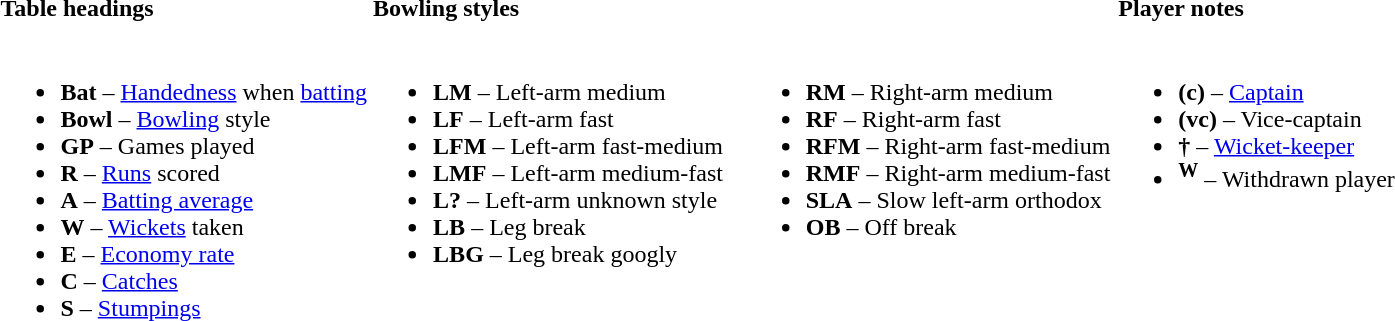<table>
<tr>
<td valign="top"><strong>Table headings</strong></td>
<td valign="top" colspan="2"><strong>Bowling styles</strong></td>
<td valign="top"><strong>Player notes</strong></td>
</tr>
<tr>
<td valign="top" style="width:25%"><br><ul><li><strong>Bat</strong> – <a href='#'>Handedness</a> when <a href='#'>batting</a></li><li><strong>Bowl</strong> – <a href='#'>Bowling</a> style</li><li><strong>GP</strong> – Games played</li><li><strong>R</strong> – <a href='#'>Runs</a> scored</li><li><strong>A</strong> – <a href='#'>Batting average</a></li><li><strong>W</strong> – <a href='#'>Wickets</a> taken</li><li><strong>E</strong> – <a href='#'>Economy rate</a></li><li><strong>C</strong> – <a href='#'>Catches</a></li><li><strong>S</strong> – <a href='#'>Stumpings</a></li></ul></td>
<td valign="top" style="width:25%"><br><ul><li><strong>LM</strong> – Left-arm medium</li><li><strong>LF</strong> – Left-arm fast</li><li><strong>LFM</strong> – Left-arm fast-medium</li><li><strong>LMF</strong> – Left-arm medium-fast</li><li><strong>L?</strong> – Left-arm unknown style</li><li><strong>LB</strong> – Leg break</li><li><strong>LBG</strong> – Leg break googly</li></ul></td>
<td valign="top" style="width:25%"><br><ul><li><strong>RM</strong> – Right-arm medium</li><li><strong>RF</strong> – Right-arm fast</li><li><strong>RFM</strong> – Right-arm fast-medium</li><li><strong>RMF</strong> – Right-arm medium-fast</li><li><strong>SLA</strong> – Slow left-arm orthodox</li><li><strong>OB</strong> – Off break</li></ul></td>
<td valign="top" style="width:25%"><br><ul><li><strong>(c)</strong> – <a href='#'>Captain</a></li><li><strong>(vc)</strong> – Vice-captain</li><li><strong>†</strong> – <a href='#'>Wicket-keeper</a></li><li><strong><sup>W</sup></strong> – Withdrawn player</li></ul></td>
</tr>
</table>
